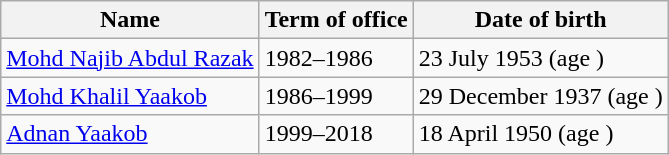<table class=wikitable>
<tr>
<th>Name</th>
<th>Term of office</th>
<th>Date of birth</th>
</tr>
<tr>
<td><a href='#'>Mohd Najib Abdul Razak</a></td>
<td>1982–1986</td>
<td>23 July 1953 (age )</td>
</tr>
<tr>
<td><a href='#'>Mohd Khalil Yaakob</a></td>
<td>1986–1999</td>
<td>29 December 1937 (age )</td>
</tr>
<tr>
<td><a href='#'>Adnan Yaakob</a></td>
<td>1999–2018</td>
<td>18 April 1950 (age )</td>
</tr>
</table>
